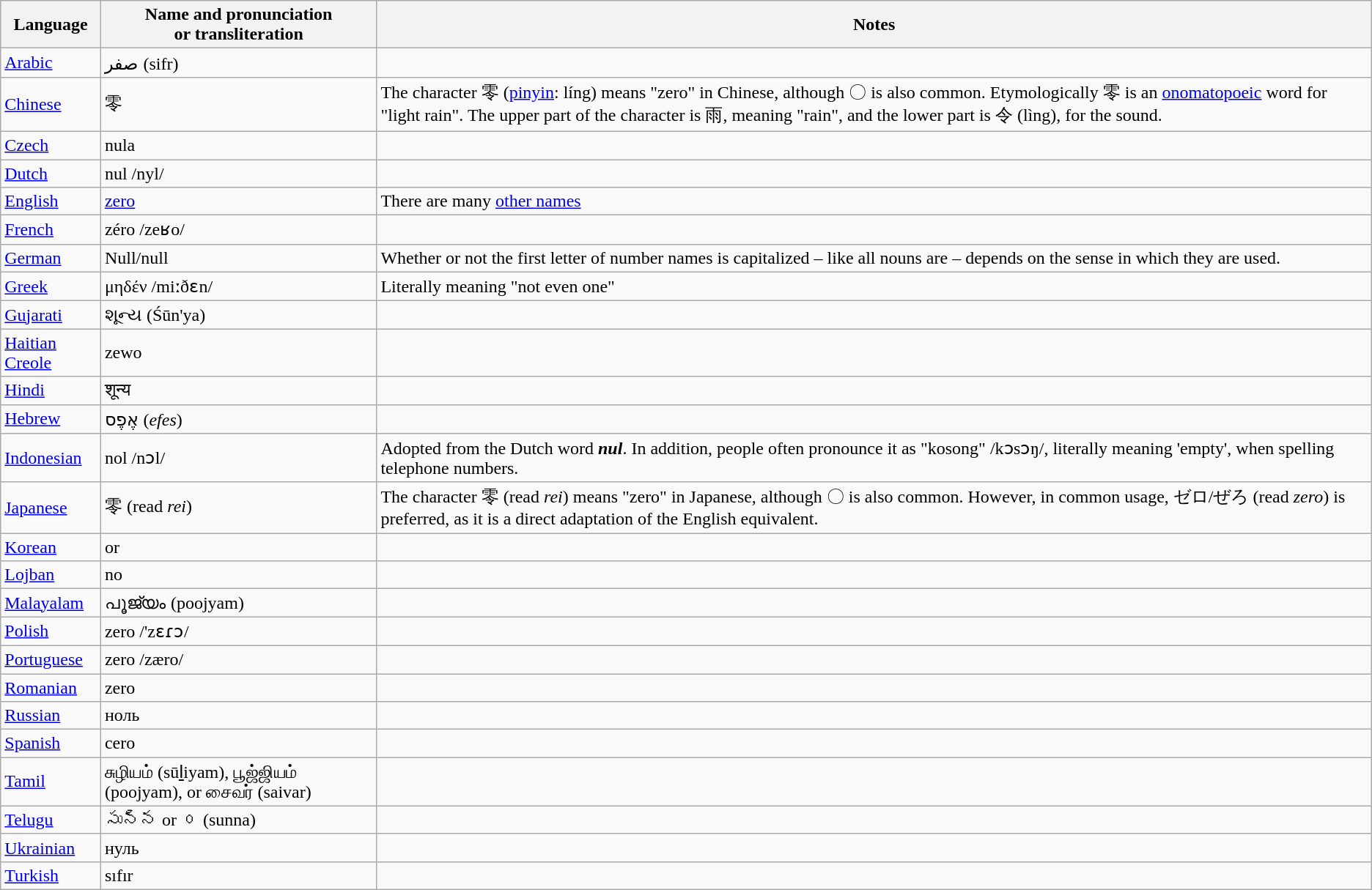<table class="wikitable">
<tr>
<th>Language</th>
<th>Name and pronunciation<br>or transliteration</th>
<th>Notes</th>
</tr>
<tr>
<td><a href='#'>Arabic</a></td>
<td>صفر (sifr)</td>
<td></td>
</tr>
<tr>
<td><a href='#'>Chinese</a></td>
<td>零</td>
<td> The character 零 (<a href='#'>pinyin</a>: líng) means "zero" in Chinese, although 〇 is also common.  Etymologically 零 is an <a href='#'>onomatopoeic</a> word for "light rain". The upper part of the character is 雨, meaning "rain", and the lower part is 令 (lìng), for the sound.</td>
</tr>
<tr>
<td><a href='#'>Czech</a></td>
<td>nula</td>
<td></td>
</tr>
<tr>
<td><a href='#'>Dutch</a></td>
<td>nul /nyl/</td>
<td></td>
</tr>
<tr>
<td><a href='#'>English</a></td>
<td><a href='#'>zero</a></td>
<td>There are many <a href='#'>other names</a></td>
</tr>
<tr>
<td><a href='#'>French</a></td>
<td>zéro /zeʁo/</td>
<td></td>
</tr>
<tr>
<td><a href='#'>German</a></td>
<td>Null/null</td>
<td>Whether or not the first letter of number names is capitalized – like all nouns are – depends on the sense in which they are used.</td>
</tr>
<tr>
<td><a href='#'>Greek</a></td>
<td>μηδέν /miːðɛn/</td>
<td>Literally meaning "not even one"</td>
</tr>
<tr>
<td><a href='#'>Gujarati</a></td>
<td>શૂન્ય (Śūn'ya)</td>
<td></td>
</tr>
<tr>
<td><a href='#'>Haitian Creole</a></td>
<td>zewo</td>
<td></td>
</tr>
<tr>
<td><a href='#'>Hindi</a></td>
<td>शून्य</td>
<td></td>
</tr>
<tr>
<td><a href='#'>Hebrew</a></td>
<td>אֶפֶס (<em>efes</em>)</td>
<td></td>
</tr>
<tr>
<td><a href='#'>Indonesian</a></td>
<td>nol /nɔl/</td>
<td>Adopted from the Dutch word <strong><em>nul</em></strong>. In addition, people often pronounce it as "kosong" /kɔsɔŋ/, literally meaning 'empty', when spelling telephone numbers.</td>
</tr>
<tr>
<td><a href='#'>Japanese</a></td>
<td>零 (read <em>rei</em>)</td>
<td>The character 零 (read <em>rei</em>) means "zero" in Japanese, although 〇 is also common.  However, in common usage, ゼロ/ぜろ (read <em>zero</em>) is preferred, as it is a direct adaptation of the English equivalent.</td>
</tr>
<tr>
<td><a href='#'>Korean</a></td>
<td> or </td>
<td></td>
</tr>
<tr>
<td><a href='#'>Lojban</a></td>
<td>no</td>
<td></td>
</tr>
<tr>
<td><a href='#'>Malayalam</a></td>
<td>പൂജ്യം (poojyam)</td>
<td></td>
</tr>
<tr>
<td><a href='#'>Polish</a></td>
<td>zero /'zɛɾɔ/</td>
<td></td>
</tr>
<tr>
<td><a href='#'>Portuguese</a></td>
<td>zero /zæro/</td>
<td></td>
</tr>
<tr>
<td><a href='#'>Romanian</a></td>
<td>zero</td>
<td></td>
</tr>
<tr>
<td><a href='#'>Russian</a></td>
<td>ноль</td>
<td></td>
</tr>
<tr>
<td><a href='#'>Spanish</a></td>
<td>cero</td>
<td></td>
</tr>
<tr>
<td><a href='#'>Tamil</a></td>
<td>சுழியம் (sūḻiyam), பூஜ்ஜியம் (poojyam), or சைவர் (saivar)</td>
<td></td>
</tr>
<tr>
<td><a href='#'>Telugu</a></td>
<td>సున్న or ౦ (sunna)</td>
<td></td>
</tr>
<tr>
<td><a href='#'>Ukrainian</a></td>
<td>нуль</td>
<td></td>
</tr>
<tr>
<td><a href='#'>Turkish</a></td>
<td>sıfır</td>
</tr>
</table>
